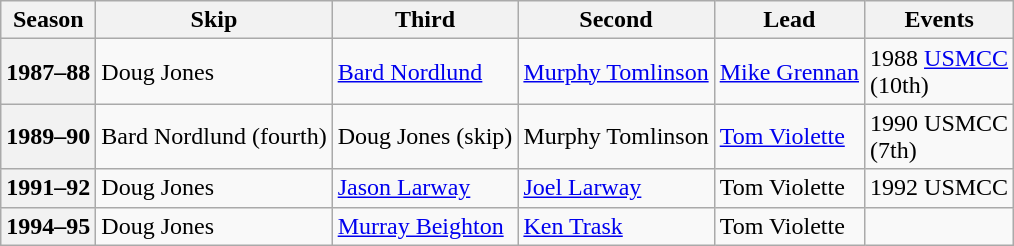<table class="wikitable">
<tr>
<th scope="col">Season</th>
<th scope="col">Skip</th>
<th scope="col">Third</th>
<th scope="col">Second</th>
<th scope="col">Lead</th>
<th scope="col">Events</th>
</tr>
<tr>
<th scope="row">1987–88</th>
<td>Doug Jones</td>
<td><a href='#'>Bard Nordlund</a></td>
<td><a href='#'>Murphy Tomlinson</a></td>
<td><a href='#'>Mike Grennan</a></td>
<td>1988 <a href='#'>USMCC</a> <br> (10th)</td>
</tr>
<tr>
<th scope="row">1989–90</th>
<td>Bard Nordlund (fourth)</td>
<td>Doug Jones (skip)</td>
<td>Murphy Tomlinson</td>
<td><a href='#'>Tom Violette</a></td>
<td>1990 USMCC <br> (7th)</td>
</tr>
<tr>
<th scope="row">1991–92</th>
<td>Doug Jones</td>
<td><a href='#'>Jason Larway</a></td>
<td><a href='#'>Joel Larway</a></td>
<td>Tom Violette</td>
<td>1992 USMCC <br> </td>
</tr>
<tr>
<th scope="row">1994–95</th>
<td>Doug Jones</td>
<td><a href='#'>Murray Beighton</a></td>
<td><a href='#'>Ken Trask</a></td>
<td>Tom Violette</td>
<td></td>
</tr>
</table>
